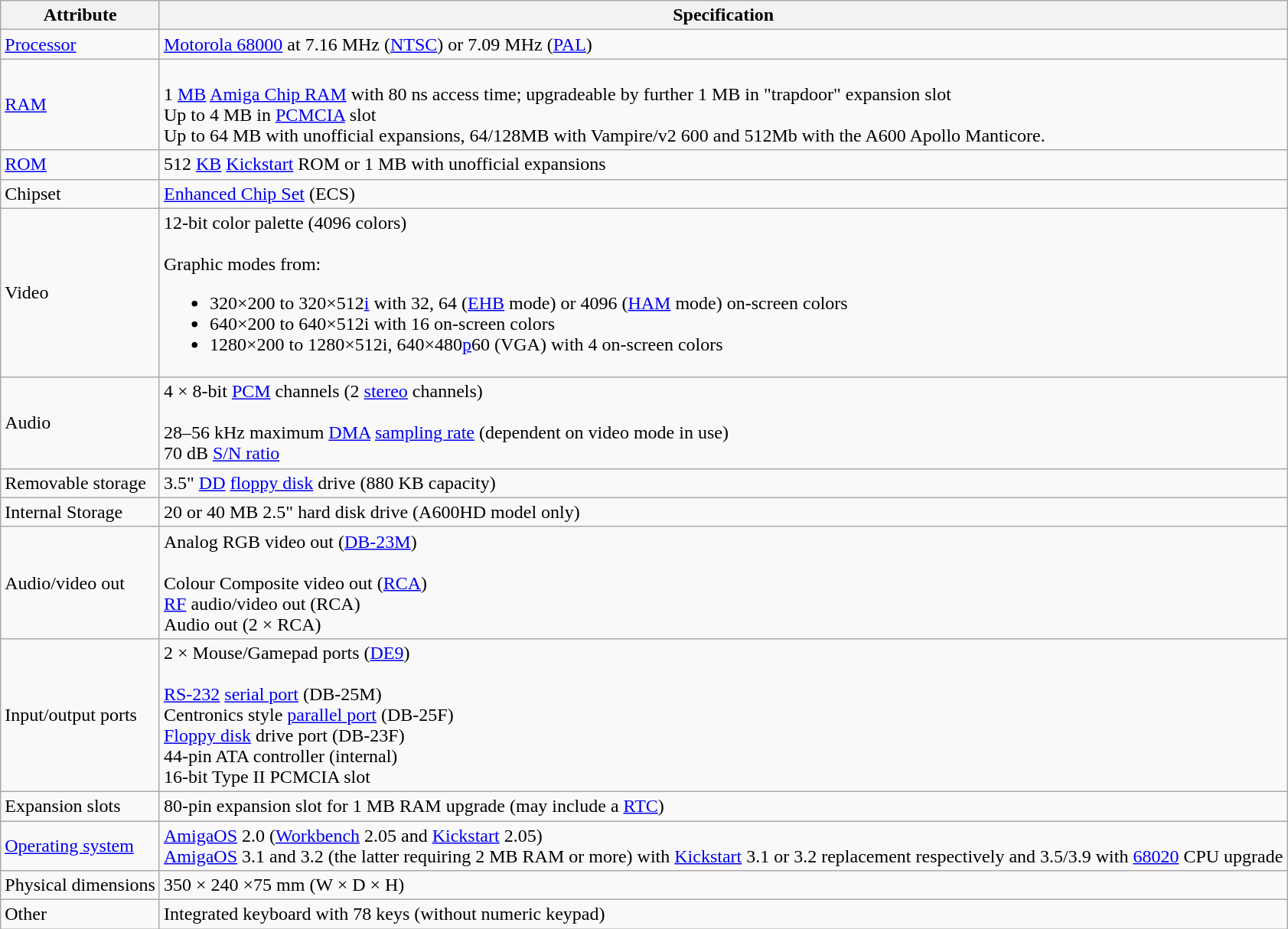<table class="wikitable">
<tr>
<th>Attribute</th>
<th>Specification</th>
</tr>
<tr>
<td><a href='#'>Processor</a></td>
<td><a href='#'>Motorola 68000</a> at 7.16 MHz (<a href='#'>NTSC</a>) or 7.09 MHz (<a href='#'>PAL</a>)</td>
</tr>
<tr>
<td><a href='#'>RAM</a></td>
<td><br>1 <a href='#'>MB</a> <a href='#'>Amiga Chip RAM</a> with 80 ns access time; upgradeable by further 1 MB in "trapdoor" expansion slot<br>
Up to 4 MB in <a href='#'>PCMCIA</a> slot<br>
Up to 64 MB with unofficial expansions, 64/128MB with Vampire/v2 600 and 512Mb with the A600 Apollo Manticore.</td>
</tr>
<tr>
<td><a href='#'>ROM</a></td>
<td>512 <a href='#'>KB</a> <a href='#'>Kickstart</a> ROM or 1 MB with unofficial expansions</td>
</tr>
<tr>
<td>Chipset</td>
<td><a href='#'>Enhanced Chip Set</a> (ECS)</td>
</tr>
<tr>
<td>Video</td>
<td>12-bit color palette (4096 colors)<br><br>Graphic modes from:<ul><li>320×200 to 320×512<a href='#'>i</a> with 32, 64 (<a href='#'>EHB</a> mode) or 4096 (<a href='#'>HAM</a> mode) on-screen colors</li><li>640×200 to 640×512i with 16 on-screen colors</li><li>1280×200 to 1280×512i, 640×480<a href='#'>p</a>60 (VGA) with 4 on-screen colors</li></ul></td>
</tr>
<tr>
<td>Audio</td>
<td>4 × 8-bit <a href='#'>PCM</a> channels (2 <a href='#'>stereo</a> channels)<br><br>28–56 kHz maximum <a href='#'>DMA</a> <a href='#'>sampling rate</a> (dependent on video mode in use)<br>
70 dB <a href='#'>S/N ratio</a></td>
</tr>
<tr>
<td>Removable storage</td>
<td>3.5" <a href='#'>DD</a> <a href='#'>floppy disk</a> drive (880 KB capacity)</td>
</tr>
<tr>
<td>Internal Storage</td>
<td>20 or 40 MB 2.5" hard disk drive (A600HD model only)</td>
</tr>
<tr>
<td>Audio/video out</td>
<td>Analog RGB video out (<a href='#'>DB-23M</a>)<br><br>Colour Composite video out (<a href='#'>RCA</a>)<br>
<a href='#'>RF</a> audio/video out (RCA)<br>
Audio out (2 × RCA)</td>
</tr>
<tr>
<td>Input/output ports</td>
<td>2 × Mouse/Gamepad ports (<a href='#'>DE9</a>)<br><br><a href='#'>RS-232</a> <a href='#'>serial port</a> (DB-25M)<br>
Centronics style <a href='#'>parallel port</a> (DB-25F)<br>
<a href='#'>Floppy disk</a> drive port (DB-23F)<br>
44-pin ATA controller (internal)<br>
16-bit Type II PCMCIA slot</td>
</tr>
<tr>
<td>Expansion slots</td>
<td>80-pin expansion slot for 1 MB RAM upgrade (may include a <a href='#'>RTC</a>)</td>
</tr>
<tr>
<td><a href='#'>Operating system</a></td>
<td><a href='#'>AmigaOS</a> 2.0 (<a href='#'>Workbench</a> 2.05 and <a href='#'>Kickstart</a> 2.05)<br><a href='#'>AmigaOS</a> 3.1 and 3.2 (the latter requiring 2 MB RAM or more) with <a href='#'>Kickstart</a> 3.1 or 3.2 replacement respectively and 3.5/3.9 with <a href='#'>68020</a> CPU upgrade</td>
</tr>
<tr>
<td>Physical dimensions</td>
<td>350 × 240 ×75 mm (W × D × H)</td>
</tr>
<tr>
<td>Other</td>
<td>Integrated keyboard with 78 keys (without numeric keypad)</td>
</tr>
</table>
